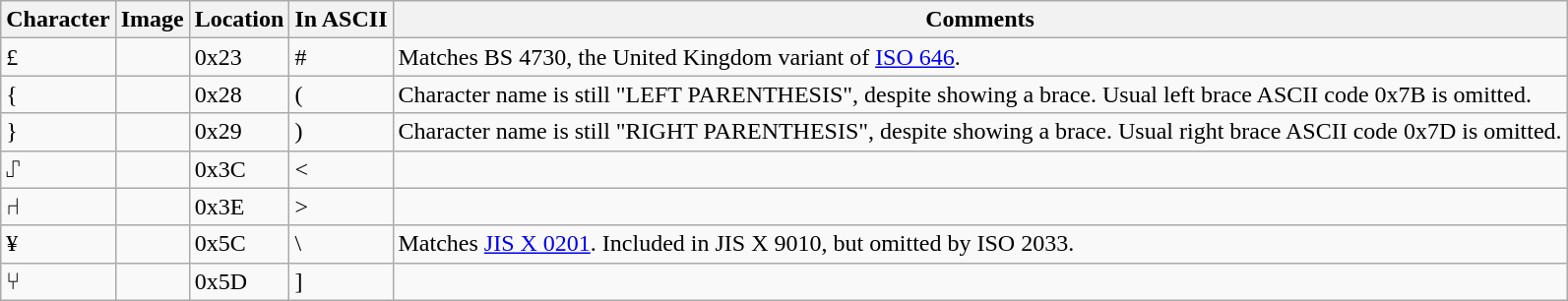<table class="wikitable sortable">
<tr>
<th>Character</th>
<th>Image</th>
<th>Location</th>
<th>In ASCII</th>
<th>Comments</th>
</tr>
<tr>
<td>£</td>
<td></td>
<td>0x23</td>
<td>#</td>
<td>Matches BS 4730, the United Kingdom variant of <a href='#'>ISO 646</a>.</td>
</tr>
<tr>
<td>{</td>
<td></td>
<td>0x28</td>
<td>(</td>
<td>Character name is still "LEFT PARENTHESIS", despite showing a brace. Usual left brace ASCII code 0x7B is omitted.</td>
</tr>
<tr>
<td>}</td>
<td></td>
<td>0x29</td>
<td>)</td>
<td>Character name is still "RIGHT PARENTHESIS", despite showing a brace. Usual right brace ASCII code 0x7D is omitted.</td>
</tr>
<tr>
<td>⑀</td>
<td></td>
<td>0x3C</td>
<td><</td>
<td></td>
</tr>
<tr>
<td>⑁</td>
<td></td>
<td>0x3E</td>
<td>></td>
<td></td>
</tr>
<tr>
<td>¥</td>
<td></td>
<td>0x5C</td>
<td>\</td>
<td>Matches <a href='#'>JIS X 0201</a>. Included in JIS X 9010, but omitted by ISO 2033.</td>
</tr>
<tr>
<td>⑂</td>
<td></td>
<td>0x5D</td>
<td>]</td>
<td></td>
</tr>
</table>
